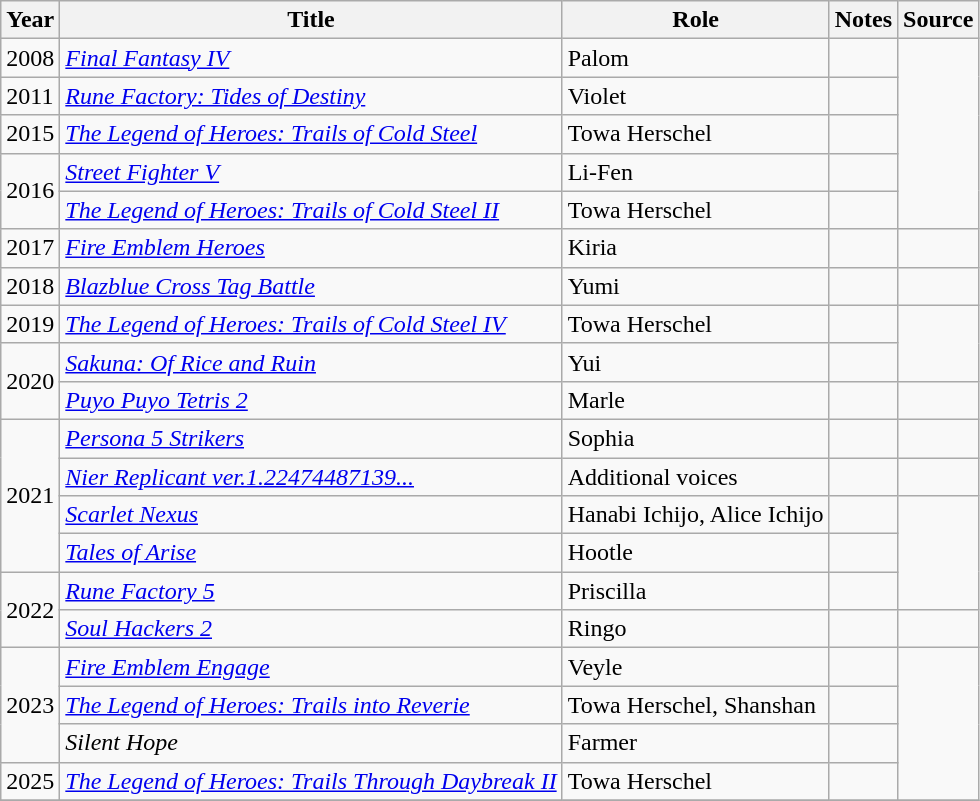<table class="wikitable sortable">
<tr>
<th>Year</th>
<th>Title</th>
<th>Role</th>
<th>Notes</th>
<th>Source<strong></strong></th>
</tr>
<tr>
<td>2008</td>
<td><em><a href='#'>Final Fantasy IV</a></em></td>
<td>Palom</td>
<td></td>
<td rowspan="5"></td>
</tr>
<tr>
<td>2011</td>
<td><em><a href='#'>Rune Factory: Tides of Destiny</a></em></td>
<td>Violet</td>
<td></td>
</tr>
<tr>
<td>2015</td>
<td><em><a href='#'>The Legend of Heroes: Trails of Cold Steel</a></em></td>
<td>Towa Herschel</td>
<td></td>
</tr>
<tr>
<td rowspan="2">2016</td>
<td><em><a href='#'>Street Fighter V</a></em></td>
<td>Li-Fen</td>
<td></td>
</tr>
<tr>
<td><em><a href='#'>The Legend of Heroes: Trails of Cold Steel II</a></em></td>
<td>Towa Herschel</td>
<td></td>
</tr>
<tr>
<td>2017</td>
<td><em><a href='#'>Fire Emblem Heroes</a></em></td>
<td>Kiria</td>
<td></td>
<td></td>
</tr>
<tr>
<td>2018</td>
<td><em><a href='#'>Blazblue Cross Tag Battle</a></em></td>
<td>Yumi</td>
<td></td>
<td></td>
</tr>
<tr>
<td>2019</td>
<td><em><a href='#'>The Legend of Heroes: Trails of Cold Steel IV</a></em></td>
<td>Towa Herschel</td>
<td></td>
<td rowspan="2"></td>
</tr>
<tr>
<td rowspan="2">2020</td>
<td><em><a href='#'>Sakuna: Of Rice and Ruin</a></em></td>
<td>Yui</td>
<td></td>
</tr>
<tr>
<td><em><a href='#'>Puyo Puyo Tetris 2</a></em></td>
<td>Marle</td>
<td></td>
<td></td>
</tr>
<tr>
<td rowspan="4">2021</td>
<td><em><a href='#'>Persona 5 Strikers</a></em></td>
<td>Sophia</td>
<td></td>
<td></td>
</tr>
<tr>
<td><em><a href='#'>Nier Replicant ver.1.22474487139...</a></em></td>
<td>Additional voices</td>
<td></td>
<td></td>
</tr>
<tr>
<td><em><a href='#'>Scarlet Nexus</a></em></td>
<td>Hanabi Ichijo, Alice Ichijo</td>
<td></td>
<td rowspan="3"></td>
</tr>
<tr>
<td><em><a href='#'>Tales of Arise</a></em></td>
<td>Hootle</td>
<td></td>
</tr>
<tr>
<td rowspan="2">2022</td>
<td><em><a href='#'>Rune Factory 5</a></em></td>
<td>Priscilla</td>
<td></td>
</tr>
<tr>
<td><em><a href='#'>Soul Hackers 2</a></em></td>
<td>Ringo</td>
<td></td>
<td></td>
</tr>
<tr>
<td rowspan="3">2023</td>
<td><em><a href='#'>Fire Emblem Engage</a></em></td>
<td>Veyle</td>
<td></td>
<td rowspan="4"></td>
</tr>
<tr>
<td><em><a href='#'>The Legend of Heroes: Trails into Reverie</a></em></td>
<td>Towa Herschel, Shanshan</td>
<td></td>
</tr>
<tr>
<td><em>Silent Hope</em></td>
<td>Farmer</td>
<td></td>
</tr>
<tr>
<td>2025</td>
<td><em><a href='#'>The Legend of Heroes: Trails Through Daybreak II</a></em></td>
<td>Towa Herschel</td>
<td></td>
</tr>
<tr>
</tr>
</table>
